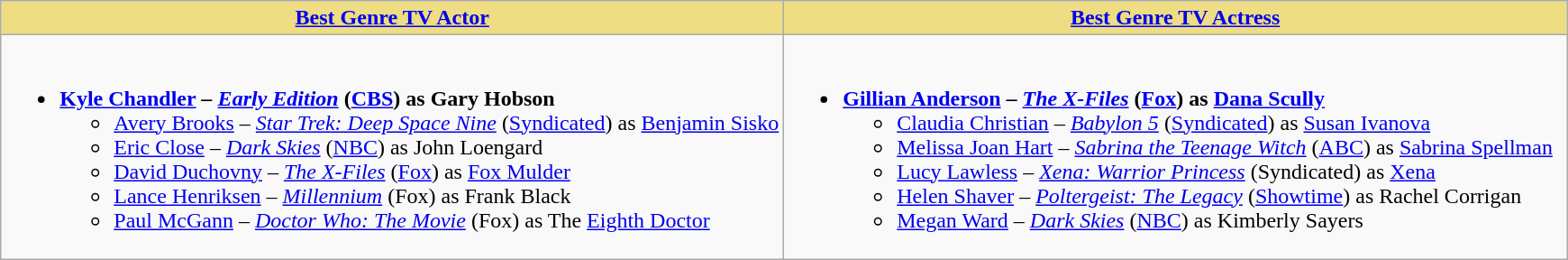<table class=wikitable>
<tr>
<th style="background:#EEDD82; width:50%"><a href='#'>Best Genre TV Actor</a></th>
<th style="background:#EEDD82; width:50%"><a href='#'>Best Genre TV Actress</a></th>
</tr>
<tr>
<td valign="top"><br><ul><li><strong><a href='#'>Kyle Chandler</a><em> – <a href='#'>Early Edition</a></em> (<a href='#'>CBS</a>) as Gary Hobson</strong><ul><li><a href='#'>Avery Brooks</a><em> – <a href='#'>Star Trek: Deep Space Nine</a></em> (<a href='#'>Syndicated</a>) as <a href='#'>Benjamin Sisko</a></li><li><a href='#'>Eric Close</a> – <em><a href='#'>Dark Skies</a></em> (<a href='#'>NBC</a>) as John Loengard</li><li><a href='#'>David Duchovny</a> – <em><a href='#'>The X-Files</a></em> (<a href='#'>Fox</a>) as <a href='#'>Fox Mulder</a></li><li><a href='#'>Lance Henriksen</a> – <em><a href='#'>Millennium</a></em> (Fox) as Frank Black</li><li><a href='#'>Paul McGann</a> – <em><a href='#'>Doctor Who: The Movie</a></em> (Fox) as The <a href='#'>Eighth Doctor</a></li></ul></li></ul></td>
<td valign="top"><br><ul><li><strong><a href='#'>Gillian Anderson</a> – <em><a href='#'>The X-Files</a></em> (<a href='#'>Fox</a>) as <a href='#'>Dana Scully</a></strong><ul><li><a href='#'>Claudia Christian</a> – <em><a href='#'>Babylon 5</a></em> (<a href='#'>Syndicated</a>) as <a href='#'>Susan Ivanova</a></li><li><a href='#'>Melissa Joan Hart</a> – <em><a href='#'>Sabrina the Teenage Witch</a></em> (<a href='#'>ABC</a>) as <a href='#'>Sabrina Spellman</a></li><li><a href='#'>Lucy Lawless</a> – <em><a href='#'>Xena: Warrior Princess</a></em> (Syndicated) as <a href='#'>Xena</a></li><li><a href='#'>Helen Shaver</a> – <em><a href='#'>Poltergeist: The Legacy</a></em> (<a href='#'>Showtime</a>) as Rachel Corrigan</li><li><a href='#'>Megan Ward</a> – <em><a href='#'>Dark Skies</a></em> (<a href='#'>NBC</a>) as Kimberly Sayers</li></ul></li></ul></td>
</tr>
</table>
